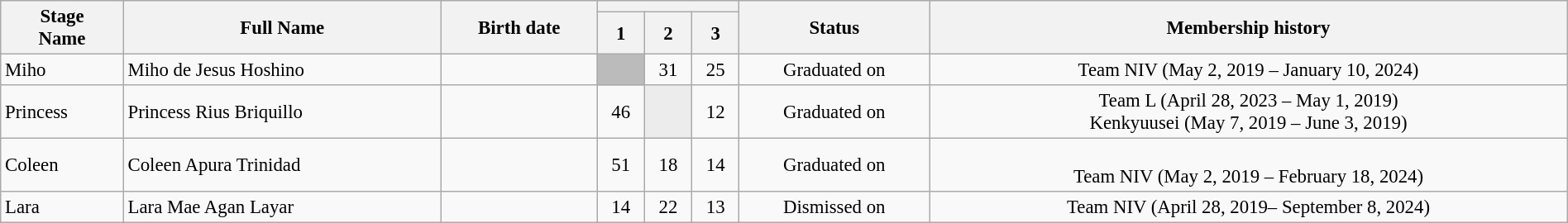<table class="wikitable sortable" style="font-size:95%;" width="100%">
<tr>
<th rowspan="2">Stage<br>Name</th>
<th rowspan="2">Full Name</th>
<th rowspan="2">Birth date</th>
<th colspan="3"></th>
<th rowspan="2">Status</th>
<th rowspan="2">Membership history</th>
</tr>
<tr>
<th>1</th>
<th>2</th>
<th>3</th>
</tr>
<tr>
<td>Miho</td>
<td>Miho de Jesus Hoshino</td>
<td style="text-align:left;"></td>
<td style="background:#bbb;"> </td>
<td style="text-align:center;">31</td>
<td style="text-align:center;">25</td>
<td style="text-align:center;">Graduated on<br></td>
<td style="text-align:center;">Team NIV (May 2, 2019 – January 10, 2024)</td>
</tr>
<tr>
<td>Princess</td>
<td>Princess Rius Briquillo</td>
<td style="text-align:left;"></td>
<td style="text-align:center;">46</td>
<td style="background:#ececec; text-align:center; color:gray;"></td>
<td style="text-align:center;">12</td>
<td style="text-align:center;">Graduated on<br></td>
<td style="text-align:center;">Team L (April 28, 2023 – May 1, 2019)<br>Kenkyuusei (May 7, 2019 – June 3, 2019)<br></td>
</tr>
<tr>
<td>Coleen</td>
<td>Coleen Apura Trinidad</td>
<td style="text-align:left;"></td>
<td style="text-align:center;">51</td>
<td style="text-align:center;">18</td>
<td style="text-align:center;">14</td>
<td style="text-align:center;">Graduated on<br></td>
<td style="text-align:center;"><br>Team NIV (May 2, 2019 – February 18, 2024)<br></td>
</tr>
<tr>
<td>Lara</td>
<td>Lara Mae Agan Layar</td>
<td style="text-align:left;"></td>
<td style="text-align:center;">14</td>
<td style="text-align:center;">22</td>
<td style="text-align:center;">13</td>
<td style="text-align:center;">Dismissed on<br></td>
<td style="text-align:center;">Team NIV (April 28, 2019– September 8, 2024)</td>
</tr>
</table>
